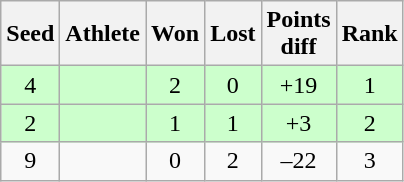<table class="wikitable">
<tr>
<th>Seed</th>
<th>Athlete</th>
<th>Won</th>
<th>Lost</th>
<th>Points<br>diff</th>
<th>Rank</th>
</tr>
<tr bgcolor="#ccffcc">
<td align="center">4</td>
<td><strong> </strong></td>
<td align="center">2</td>
<td align="center">0</td>
<td align="center">+19</td>
<td align="center">1</td>
</tr>
<tr bgcolor="#ccffcc">
<td align="center">2</td>
<td><strong></strong></td>
<td align="center">1</td>
<td align="center">1</td>
<td align="center">+3</td>
<td align="center">2</td>
</tr>
<tr>
<td align="center">9</td>
<td></td>
<td align="center">0</td>
<td align="center">2</td>
<td align="center">–22</td>
<td align="center">3</td>
</tr>
</table>
